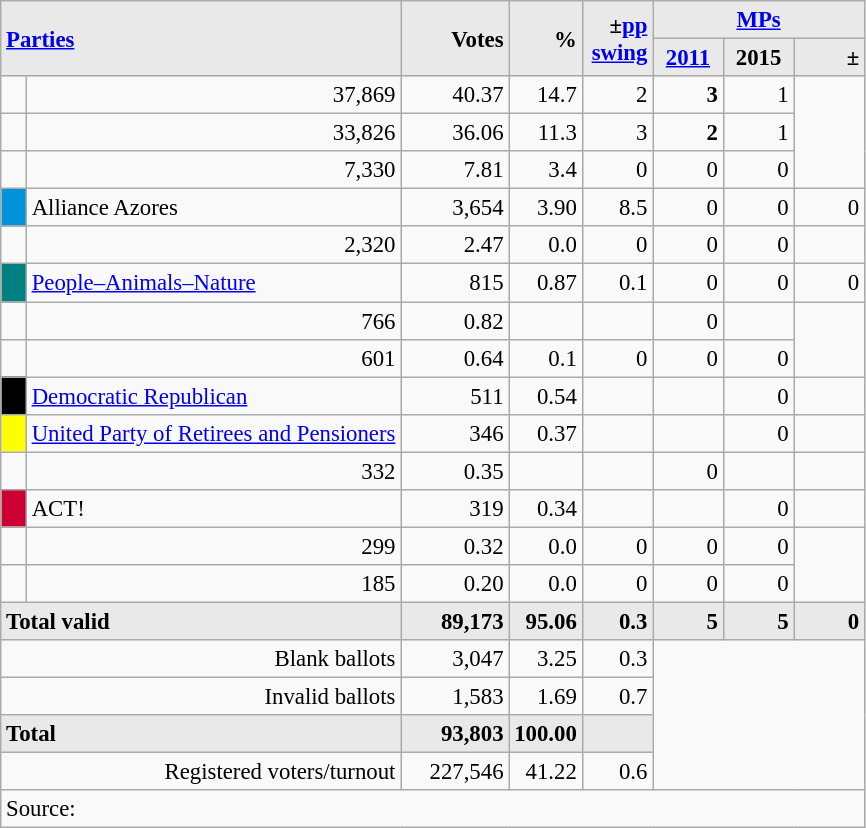<table class="wikitable" style="text-align:right; font-size:95%;">
<tr>
<th rowspan="2" colspan="2" style="background:#e9e9e9; text-align:left;" alignleft><a href='#'>Parties</a></th>
<th rowspan="2" style="background:#e9e9e9; text-align:right;">Votes</th>
<th rowspan="2" style="background:#e9e9e9; text-align:right;">%</th>
<th rowspan="2" style="background:#e9e9e9; text-align:right;">±<a href='#'>pp</a> <a href='#'>swing</a></th>
<th colspan="3" style="background:#e9e9e9; text-align:center;"><a href='#'>MPs</a></th>
</tr>
<tr style="background-color:#E9E9E9">
<th style="background-color:#E9E9E9;text-align:center;"><a href='#'>2011</a></th>
<th style="background-color:#E9E9E9;text-align:center;">2015</th>
<th style="background:#e9e9e9; text-align:right;">±</th>
</tr>
<tr>
<td></td>
<td>37,869</td>
<td>40.37</td>
<td>14.7</td>
<td>2</td>
<td><strong>3</strong></td>
<td>1</td>
</tr>
<tr>
<td></td>
<td>33,826</td>
<td>36.06</td>
<td>11.3</td>
<td>3</td>
<td><strong>2</strong></td>
<td>1</td>
</tr>
<tr>
<td></td>
<td>7,330</td>
<td>7.81</td>
<td>3.4</td>
<td>0</td>
<td>0</td>
<td>0</td>
</tr>
<tr>
<td style="width:10px; background:#0093dd; text-align:center;"></td>
<td style="text-align:left;">Alliance Azores </td>
<td>3,654</td>
<td>3.90</td>
<td>8.5</td>
<td>0</td>
<td>0</td>
<td>0</td>
</tr>
<tr>
<td></td>
<td>2,320</td>
<td>2.47</td>
<td>0.0</td>
<td>0</td>
<td>0</td>
<td>0</td>
</tr>
<tr>
<td style="width: 10px" bgcolor="teal" align="center"></td>
<td align="left"><a href='#'>People–Animals–Nature</a></td>
<td>815</td>
<td>0.87</td>
<td>0.1</td>
<td>0</td>
<td>0</td>
<td>0</td>
</tr>
<tr>
<td></td>
<td>766</td>
<td>0.82</td>
<td></td>
<td></td>
<td>0</td>
<td></td>
</tr>
<tr>
<td></td>
<td>601</td>
<td>0.64</td>
<td>0.1</td>
<td>0</td>
<td>0</td>
<td>0</td>
</tr>
<tr>
<td style="width: 10px" bgcolor=black align="center"></td>
<td align=left><a href='#'>Democratic Republican</a></td>
<td>511</td>
<td>0.54</td>
<td></td>
<td></td>
<td>0</td>
<td></td>
</tr>
<tr>
<td style="width: 10px" bgcolor=yellow align="center"></td>
<td align=left><a href='#'>United Party of Retirees and Pensioners</a></td>
<td>346</td>
<td>0.37</td>
<td></td>
<td></td>
<td>0</td>
<td></td>
</tr>
<tr>
<td></td>
<td>332</td>
<td>0.35</td>
<td></td>
<td></td>
<td>0</td>
<td></td>
</tr>
<tr>
<td style="width:10px; background:#CC0033; text-align:center;"></td>
<td style="text-align:left;">ACT! </td>
<td>319</td>
<td>0.34</td>
<td></td>
<td></td>
<td>0</td>
<td></td>
</tr>
<tr>
<td></td>
<td>299</td>
<td>0.32</td>
<td>0.0</td>
<td>0</td>
<td>0</td>
<td>0</td>
</tr>
<tr>
<td></td>
<td>185</td>
<td>0.20</td>
<td>0.0</td>
<td>0</td>
<td>0</td>
<td>0</td>
</tr>
<tr>
<td colspan=2 align=left style="background-color:#E9E9E9"><strong>Total valid</strong></td>
<td width="65" align="right" style="background-color:#E9E9E9"><strong>89,173</strong></td>
<td width="40" align="right" style="background-color:#E9E9E9"><strong>95.06</strong></td>
<td width="40" align="right" style="background-color:#E9E9E9"><strong>0.3</strong></td>
<td width="40" align="right" style="background-color:#E9E9E9"><strong>5</strong></td>
<td width="40" align="right" style="background-color:#E9E9E9"><strong>5</strong></td>
<td width="40" align="right" style="background-color:#E9E9E9"><strong>0</strong></td>
</tr>
<tr>
<td colspan=2>Blank ballots</td>
<td>3,047</td>
<td>3.25</td>
<td>0.3</td>
<td colspan=4 rowspan=4></td>
</tr>
<tr>
<td colspan=2>Invalid ballots</td>
<td>1,583</td>
<td>1.69</td>
<td>0.7</td>
</tr>
<tr>
<td colspan=2 width="259" align=left style="background-color:#E9E9E9"><strong>Total</strong></td>
<td width="50" align="right" style="background-color:#E9E9E9"><strong>93,803</strong></td>
<td width="40" align="right" style="background-color:#E9E9E9"><strong>100.00</strong></td>
<td width="40" align="right" style="background-color:#E9E9E9"></td>
</tr>
<tr>
<td colspan=2>Registered voters/turnout</td>
<td>227,546</td>
<td>41.22</td>
<td>0.6</td>
</tr>
<tr>
<td colspan=11 align=left>Source: </td>
</tr>
</table>
